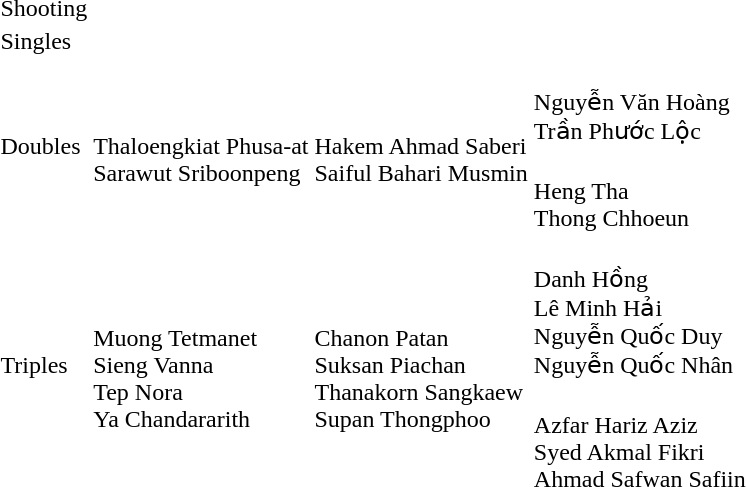<table>
<tr>
<td rowspan=2>Shooting</td>
<td rowspan=2></td>
<td rowspan=2></td>
<td></td>
</tr>
<tr>
<td></td>
</tr>
<tr>
<td rowspan=2>Singles</td>
<td rowspan=2></td>
<td rowspan=2></td>
<td></td>
</tr>
<tr>
<td></td>
</tr>
<tr>
<td rowspan=2>Doubles</td>
<td rowspan=2><br>Thaloengkiat Phusa-at<br>Sarawut Sriboonpeng</td>
<td rowspan=2><br>Hakem Ahmad Saberi<br>Saiful Bahari Musmin</td>
<td><br>Nguyễn Văn Hoàng<br>Trần Phước Lộc</td>
</tr>
<tr>
<td><br>Heng Tha<br>Thong Chhoeun</td>
</tr>
<tr>
<td rowspan=2>Triples</td>
<td rowspan=2><br>Muong Tetmanet<br>Sieng Vanna<br>Tep Nora<br>Ya Chandararith</td>
<td rowspan=2><br>Chanon Patan<br>Suksan Piachan<br>Thanakorn Sangkaew<br>Supan Thongphoo</td>
<td><br>Danh Hồng<br>Lê Minh Hải<br>Nguyễn Quốc Duy<br>Nguyễn Quốc Nhân</td>
</tr>
<tr>
<td><br>Azfar Hariz Aziz<br>Syed Akmal Fikri<br>Ahmad Safwan Safiin</td>
</tr>
</table>
